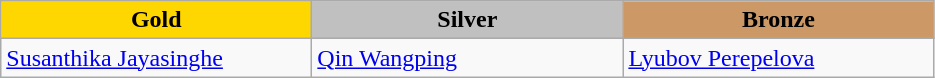<table class="wikitable" style="text-align:left">
<tr align="center">
<td width=200 bgcolor=gold><strong>Gold</strong></td>
<td width=200 bgcolor=silver><strong>Silver</strong></td>
<td width=200 bgcolor=CC9966><strong>Bronze</strong></td>
</tr>
<tr>
<td><a href='#'>Susanthika Jayasinghe</a><br><em></em></td>
<td><a href='#'>Qin Wangping</a><br><em></em></td>
<td><a href='#'>Lyubov Perepelova</a><br><em></em></td>
</tr>
</table>
